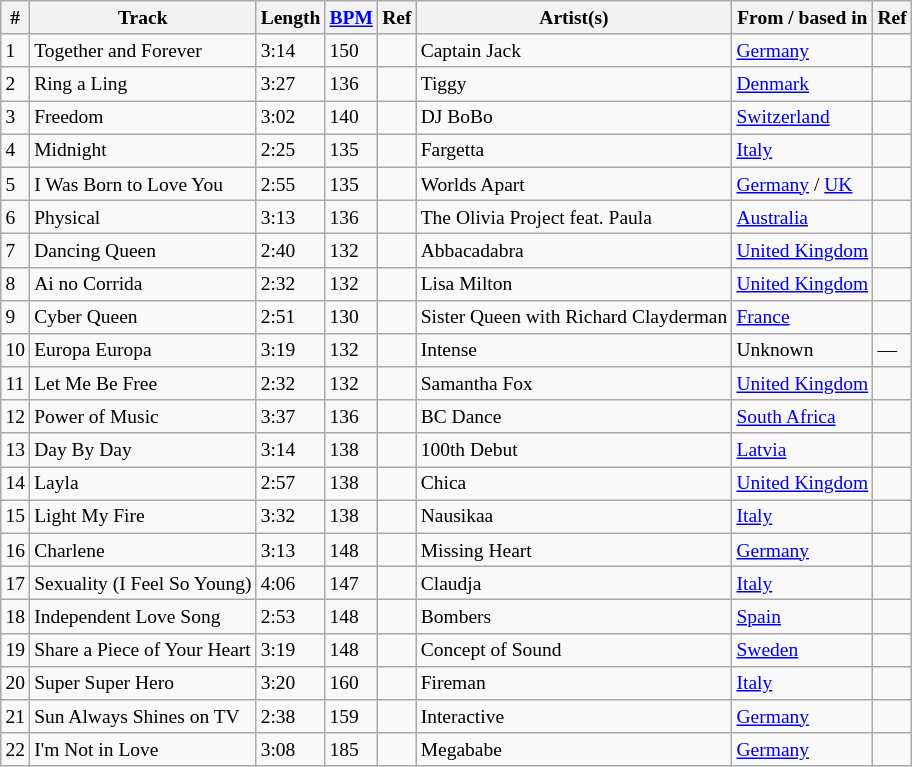<table class="wikitable" style="font-size: small;">
<tr>
<th>#</th>
<th>Track</th>
<th>Length</th>
<th><a href='#'>BPM</a></th>
<th>Ref</th>
<th>Artist(s)</th>
<th>From / based in</th>
<th>Ref</th>
</tr>
<tr>
<td>1</td>
<td>Together and Forever</td>
<td>3:14</td>
<td>150</td>
<td></td>
<td>Captain Jack</td>
<td><a href='#'>Germany</a></td>
<td></td>
</tr>
<tr>
<td>2</td>
<td>Ring a Ling</td>
<td>3:27</td>
<td>136</td>
<td></td>
<td>Tiggy</td>
<td><a href='#'>Denmark</a></td>
<td></td>
</tr>
<tr>
<td>3</td>
<td>Freedom</td>
<td>3:02</td>
<td>140</td>
<td></td>
<td>DJ BoBo</td>
<td><a href='#'>Switzerland</a></td>
<td></td>
</tr>
<tr>
<td>4</td>
<td>Midnight</td>
<td>2:25</td>
<td>135</td>
<td></td>
<td>Fargetta</td>
<td><a href='#'>Italy</a></td>
<td></td>
</tr>
<tr>
<td>5</td>
<td>I Was Born to Love You</td>
<td>2:55</td>
<td>135</td>
<td></td>
<td>Worlds Apart</td>
<td><a href='#'>Germany</a> / <a href='#'>UK</a></td>
<td></td>
</tr>
<tr>
<td>6</td>
<td>Physical</td>
<td>3:13</td>
<td>136</td>
<td></td>
<td>The Olivia Project feat. Paula</td>
<td><a href='#'>Australia</a></td>
<td></td>
</tr>
<tr>
<td>7</td>
<td>Dancing Queen</td>
<td>2:40</td>
<td>132</td>
<td></td>
<td>Abbacadabra</td>
<td><a href='#'>United Kingdom</a></td>
<td></td>
</tr>
<tr>
<td>8</td>
<td>Ai no Corrida</td>
<td>2:32</td>
<td>132</td>
<td></td>
<td>Lisa Milton</td>
<td><a href='#'>United Kingdom</a></td>
<td></td>
</tr>
<tr>
<td>9</td>
<td>Cyber Queen</td>
<td>2:51</td>
<td>130</td>
<td></td>
<td>Sister Queen with Richard Clayderman</td>
<td><a href='#'>France</a></td>
<td></td>
</tr>
<tr>
<td>10</td>
<td>Europa Europa</td>
<td>3:19</td>
<td>132</td>
<td></td>
<td>Intense</td>
<td>Unknown</td>
<td>—</td>
</tr>
<tr>
<td>11</td>
<td>Let Me Be Free</td>
<td>2:32</td>
<td>132</td>
<td></td>
<td>Samantha Fox</td>
<td><a href='#'>United Kingdom</a></td>
<td></td>
</tr>
<tr>
<td>12</td>
<td>Power of Music</td>
<td>3:37</td>
<td>136</td>
<td></td>
<td>BC Dance</td>
<td><a href='#'>South Africa</a></td>
<td></td>
</tr>
<tr>
<td>13</td>
<td>Day By Day</td>
<td>3:14</td>
<td>138</td>
<td></td>
<td>100th Debut</td>
<td><a href='#'>Latvia</a></td>
<td></td>
</tr>
<tr>
<td>14</td>
<td>Layla</td>
<td>2:57</td>
<td>138</td>
<td></td>
<td>Chica</td>
<td><a href='#'>United Kingdom</a></td>
<td></td>
</tr>
<tr>
<td>15</td>
<td>Light My Fire</td>
<td>3:32</td>
<td>138</td>
<td></td>
<td>Nausikaa</td>
<td><a href='#'>Italy</a></td>
<td></td>
</tr>
<tr>
<td>16</td>
<td>Charlene</td>
<td>3:13</td>
<td>148</td>
<td></td>
<td>Missing Heart</td>
<td><a href='#'>Germany</a></td>
<td></td>
</tr>
<tr>
<td>17</td>
<td>Sexuality (I Feel So Young)</td>
<td>4:06</td>
<td>147</td>
<td></td>
<td>Claudja</td>
<td><a href='#'>Italy</a></td>
<td></td>
</tr>
<tr>
<td>18</td>
<td>Independent Love Song</td>
<td>2:53</td>
<td>148</td>
<td></td>
<td>Bombers</td>
<td><a href='#'>Spain</a></td>
<td></td>
</tr>
<tr>
<td>19</td>
<td>Share a Piece of Your Heart</td>
<td>3:19</td>
<td>148</td>
<td></td>
<td>Concept of Sound</td>
<td><a href='#'>Sweden</a></td>
<td></td>
</tr>
<tr>
<td>20</td>
<td>Super Super Hero</td>
<td>3:20</td>
<td>160</td>
<td></td>
<td>Fireman</td>
<td><a href='#'>Italy</a></td>
<td></td>
</tr>
<tr>
<td>21</td>
<td>Sun Always Shines on TV</td>
<td>2:38</td>
<td>159</td>
<td></td>
<td>Interactive</td>
<td><a href='#'>Germany</a></td>
<td></td>
</tr>
<tr>
<td>22</td>
<td>I'm Not in Love</td>
<td>3:08</td>
<td>185</td>
<td></td>
<td>Megababe</td>
<td><a href='#'>Germany</a></td>
<td></td>
</tr>
</table>
